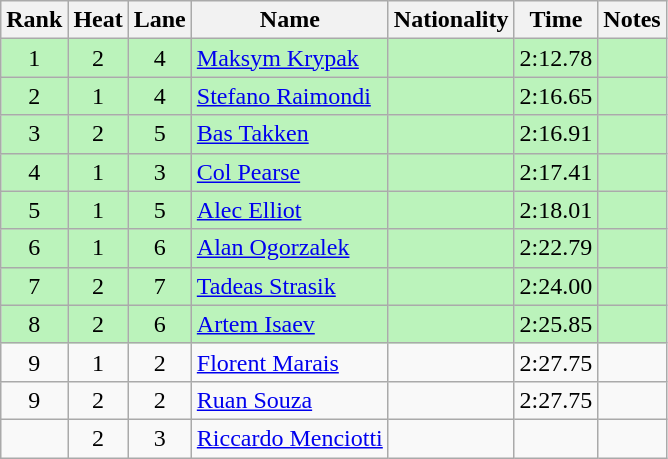<table class="wikitable sortable" style="text-align:center">
<tr>
<th>Rank</th>
<th>Heat</th>
<th>Lane</th>
<th>Name</th>
<th>Nationality</th>
<th>Time</th>
<th>Notes</th>
</tr>
<tr bgcolor=bbf3bb>
<td>1</td>
<td>2</td>
<td>4</td>
<td align=left><a href='#'>Maksym Krypak</a></td>
<td align=left></td>
<td>2:12.78</td>
<td></td>
</tr>
<tr bgcolor=bbf3bb>
<td>2</td>
<td>1</td>
<td>4</td>
<td align=left><a href='#'>Stefano Raimondi</a></td>
<td align=left></td>
<td>2:16.65</td>
<td></td>
</tr>
<tr bgcolor=bbf3bb>
<td>3</td>
<td>2</td>
<td>5</td>
<td align=left><a href='#'>Bas Takken</a></td>
<td align=left></td>
<td>2:16.91</td>
<td></td>
</tr>
<tr bgcolor=bbf3bb>
<td>4</td>
<td>1</td>
<td>3</td>
<td align=left><a href='#'>Col Pearse</a></td>
<td align=left></td>
<td>2:17.41</td>
<td></td>
</tr>
<tr bgcolor=bbf3bb>
<td>5</td>
<td>1</td>
<td>5</td>
<td align=left><a href='#'>Alec Elliot</a></td>
<td align=left></td>
<td>2:18.01</td>
<td></td>
</tr>
<tr bgcolor=bbf3bb>
<td>6</td>
<td>1</td>
<td>6</td>
<td align=left><a href='#'>Alan Ogorzalek</a></td>
<td align=left></td>
<td>2:22.79</td>
<td></td>
</tr>
<tr bgcolor=bbf3bb>
<td>7</td>
<td>2</td>
<td>7</td>
<td align=left><a href='#'>Tadeas Strasik</a></td>
<td align=left></td>
<td>2:24.00</td>
<td></td>
</tr>
<tr bgcolor=bbf3bb>
<td>8</td>
<td>2</td>
<td>6</td>
<td align=left><a href='#'>Artem Isaev</a></td>
<td align=left></td>
<td>2:25.85</td>
<td></td>
</tr>
<tr>
<td>9</td>
<td>1</td>
<td>2</td>
<td align=left><a href='#'>Florent Marais</a></td>
<td align=left></td>
<td>2:27.75</td>
<td></td>
</tr>
<tr>
<td>9</td>
<td>2</td>
<td>2</td>
<td align=left><a href='#'>Ruan Souza</a></td>
<td align=left></td>
<td>2:27.75</td>
<td></td>
</tr>
<tr>
<td></td>
<td>2</td>
<td>3</td>
<td align=left><a href='#'>Riccardo Menciotti</a></td>
<td align=left></td>
<td data-sort-value=9:99.99></td>
<td></td>
</tr>
</table>
